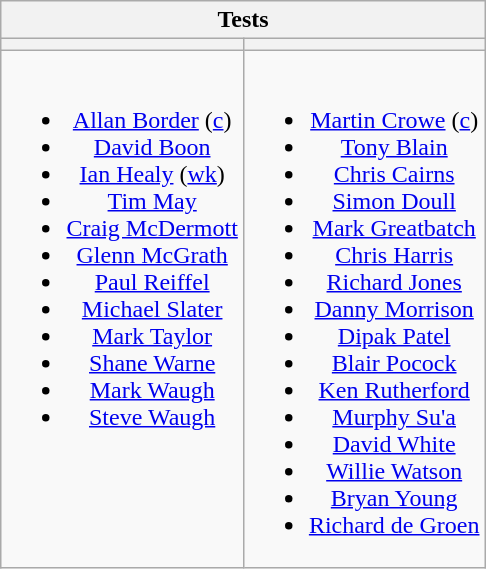<table class="wikitable" style="text-align:center; margin:auto">
<tr>
<th colspan=2>Tests</th>
</tr>
<tr>
<th></th>
<th></th>
</tr>
<tr style="vertical-align:top">
<td><br><ul><li><a href='#'>Allan Border</a> (<a href='#'>c</a>)</li><li><a href='#'>David Boon</a></li><li><a href='#'>Ian Healy</a> (<a href='#'>wk</a>)</li><li><a href='#'>Tim May</a></li><li><a href='#'>Craig McDermott</a></li><li><a href='#'>Glenn McGrath</a></li><li><a href='#'>Paul Reiffel</a></li><li><a href='#'>Michael Slater</a></li><li><a href='#'>Mark Taylor</a></li><li><a href='#'>Shane Warne</a></li><li><a href='#'>Mark Waugh</a></li><li><a href='#'>Steve Waugh</a></li></ul></td>
<td><br><ul><li><a href='#'>Martin Crowe</a> (<a href='#'>c</a>)</li><li><a href='#'>Tony Blain</a></li><li><a href='#'>Chris Cairns</a></li><li><a href='#'>Simon Doull</a></li><li><a href='#'>Mark Greatbatch</a></li><li><a href='#'>Chris Harris</a></li><li><a href='#'>Richard Jones</a></li><li><a href='#'>Danny Morrison</a></li><li><a href='#'>Dipak Patel</a></li><li><a href='#'>Blair Pocock</a></li><li><a href='#'>Ken Rutherford</a></li><li><a href='#'>Murphy Su'a</a></li><li><a href='#'>David White</a></li><li><a href='#'>Willie Watson</a></li><li><a href='#'>Bryan Young</a></li><li><a href='#'>Richard de Groen</a></li></ul></td>
</tr>
</table>
